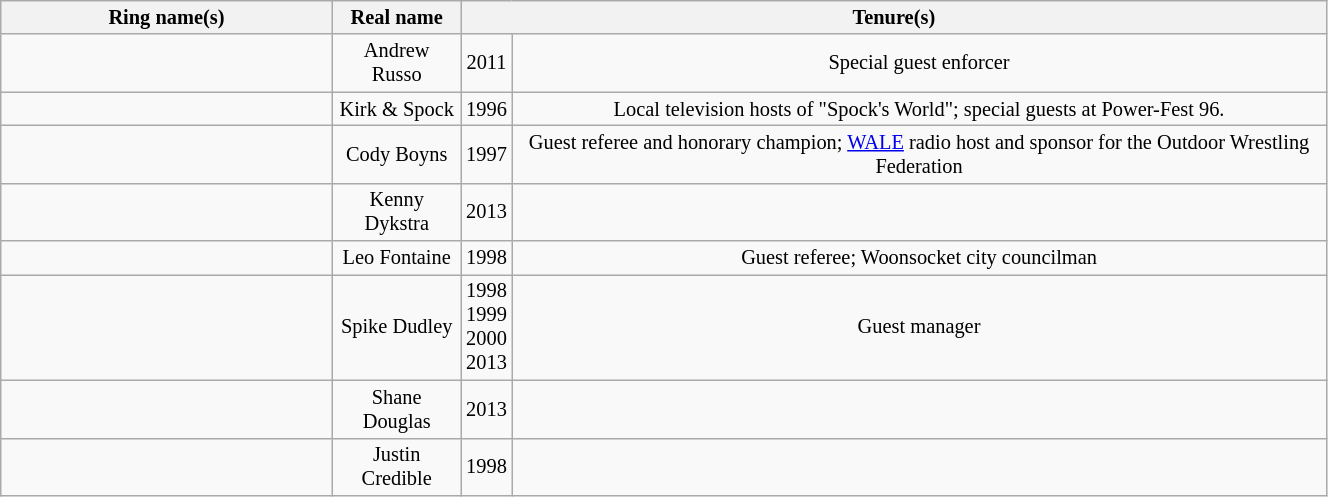<table style="font-size: 85%; text-align: center;" class="sortable wikitable" width="70%">
<tr>
<th width="25%">Ring name(s)</th>
<th>Real name</th>
<th colspan="2">Tenure(s)</th>
</tr>
<tr>
<td></td>
<td>Andrew Russo</td>
<td sort>2011</td>
<td>Special guest enforcer</td>
</tr>
<tr>
<td></td>
<td>Kirk & Spock</td>
<td sort>1996</td>
<td>Local television hosts of "Spock's World"; special guests at Power-Fest 96.</td>
</tr>
<tr>
<td></td>
<td>Cody Boyns</td>
<td sort>1997</td>
<td>Guest referee and honorary champion; <a href='#'>WALE</a> radio host and sponsor for the Outdoor Wrestling Federation</td>
</tr>
<tr>
<td></td>
<td>Kenny Dykstra</td>
<td sort>2013</td>
<td></td>
</tr>
<tr>
<td></td>
<td>Leo Fontaine</td>
<td sort>1998</td>
<td>Guest referee; Woonsocket city councilman</td>
</tr>
<tr>
<td></td>
<td>Spike Dudley</td>
<td sort>1998<br>1999<br>2000<br>2013</td>
<td>Guest manager</td>
</tr>
<tr>
<td></td>
<td>Shane Douglas</td>
<td sort>2013</td>
<td></td>
</tr>
<tr>
<td></td>
<td>Justin Credible</td>
<td sort>1998</td>
<td></td>
</tr>
</table>
